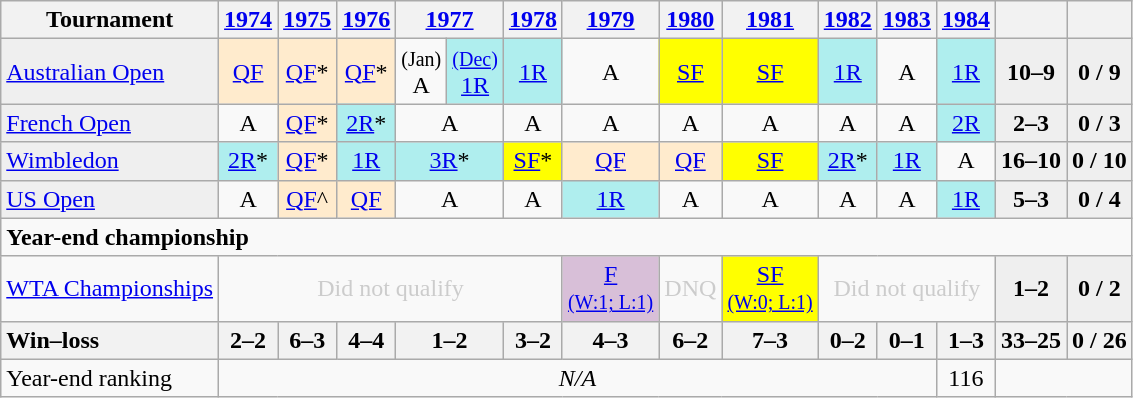<table class=wikitable style=text-align:center>
<tr>
<th>Tournament</th>
<th><a href='#'>1974</a></th>
<th><a href='#'>1975</a></th>
<th><a href='#'>1976</a></th>
<th colspan="2"><a href='#'>1977</a></th>
<th><a href='#'>1978</a></th>
<th><a href='#'>1979</a></th>
<th><a href='#'>1980</a></th>
<th><a href='#'>1981</a></th>
<th><a href='#'>1982</a></th>
<th><a href='#'>1983</a></th>
<th><a href='#'>1984</a></th>
<th></th>
<th></th>
</tr>
<tr>
<td bgcolor=EFEFEF align=left><a href='#'>Australian Open</a></td>
<td bgcolor=ffebcd><a href='#'>QF</a></td>
<td bgcolor=ffebcd><a href='#'>QF</a>*</td>
<td bgcolor=ffebcd><a href='#'>QF</a>*</td>
<td><small>(Jan)</small><br>A</td>
<td bgcolor=afeeee><a href='#'><small>(Dec)</small><br>1R</a></td>
<td bgcolor=afeeee><a href='#'>1R</a></td>
<td>A</td>
<td bgcolor=yellow><a href='#'>SF</a></td>
<td bgcolor=yellow><a href='#'>SF</a></td>
<td bgcolor=afeeee><a href='#'>1R</a></td>
<td>A</td>
<td bgcolor=afeeee><a href='#'>1R</a></td>
<td bgcolor=efefef><strong>10–9</strong></td>
<td bgcolor=efefef><strong>0 / 9</strong></td>
</tr>
<tr>
<td bgcolor=EFEFEF align=left><a href='#'>French Open</a></td>
<td>A</td>
<td bgcolor=ffebcd><a href='#'>QF</a>*</td>
<td bgcolor=afeeee><a href='#'>2R</a>*</td>
<td colspan="2">A</td>
<td>A</td>
<td>A</td>
<td>A</td>
<td>A</td>
<td>A</td>
<td>A</td>
<td bgcolor=afeeee><a href='#'>2R</a></td>
<td bgcolor=efefef><strong>2–3</strong></td>
<td bgcolor=efefef><strong>0 / 3</strong></td>
</tr>
<tr>
<td bgcolor=EFEFEF align=left><a href='#'>Wimbledon</a></td>
<td bgcolor=afeeee><a href='#'>2R</a>*</td>
<td bgcolor=ffebcd><a href='#'>QF</a>*</td>
<td bgcolor=afeeee><a href='#'>1R</a></td>
<td colspan="2" bgcolor=afeeee><a href='#'>3R</a>*</td>
<td bgcolor=yellow><a href='#'>SF</a>*</td>
<td bgcolor=ffebcd><a href='#'>QF</a></td>
<td bgcolor=ffebcd><a href='#'>QF</a></td>
<td bgcolor=yellow><a href='#'>SF</a></td>
<td bgcolor=afeeee><a href='#'>2R</a>*</td>
<td bgcolor=afeeee><a href='#'>1R</a></td>
<td>A</td>
<td bgcolor=efefef><strong>16–10</strong></td>
<td bgcolor=efefef><strong>0 / 10</strong></td>
</tr>
<tr>
<td bgcolor=EFEFEF align=left><a href='#'>US Open</a></td>
<td>A</td>
<td bgcolor=ffebcd><a href='#'>QF</a>^</td>
<td bgcolor=ffebcd><a href='#'>QF</a></td>
<td colspan="2">A</td>
<td>A</td>
<td bgcolor=afeeee><a href='#'>1R</a></td>
<td>A</td>
<td>A</td>
<td>A</td>
<td>A</td>
<td bgcolor=afeeee><a href='#'>1R</a></td>
<td bgcolor=efefef><strong>5–3</strong></td>
<td bgcolor=efefef><strong>0 / 4</strong></td>
</tr>
<tr>
<td colspan=16 align=left><strong>Year-end championship</strong></td>
</tr>
<tr>
<td align=left><a href='#'>WTA Championships</a></td>
<td colspan=6 style=color:#ccc>Did not qualify</td>
<td bgcolor=thistle><a href='#'>F<br><small>(W:1; L:1)</small></a></td>
<td style=color:#ccc>DNQ</td>
<td bgcolor=yellow><a href='#'>SF<br><small>(W:0; L:1)</small></a></td>
<td colspan=3 style=color:#ccc>Did not qualify</td>
<td bgcolor=efefef><strong>1–2</strong></td>
<td bgcolor=efefef><strong>0 / 2</strong></td>
</tr>
<tr>
<th style=text-align:left>Win–loss</th>
<th>2–2</th>
<th>6–3</th>
<th>4–4</th>
<th colspan="2">1–2</th>
<th>3–2</th>
<th>4–3</th>
<th>6–2</th>
<th>7–3</th>
<th>0–2</th>
<th>0–1</th>
<th>1–3</th>
<th>33–25</th>
<th>0 / 26</th>
</tr>
<tr>
<td align=left>Year-end ranking</td>
<td colspan=11><em>N/A</em></td>
<td>116</td>
</tr>
</table>
